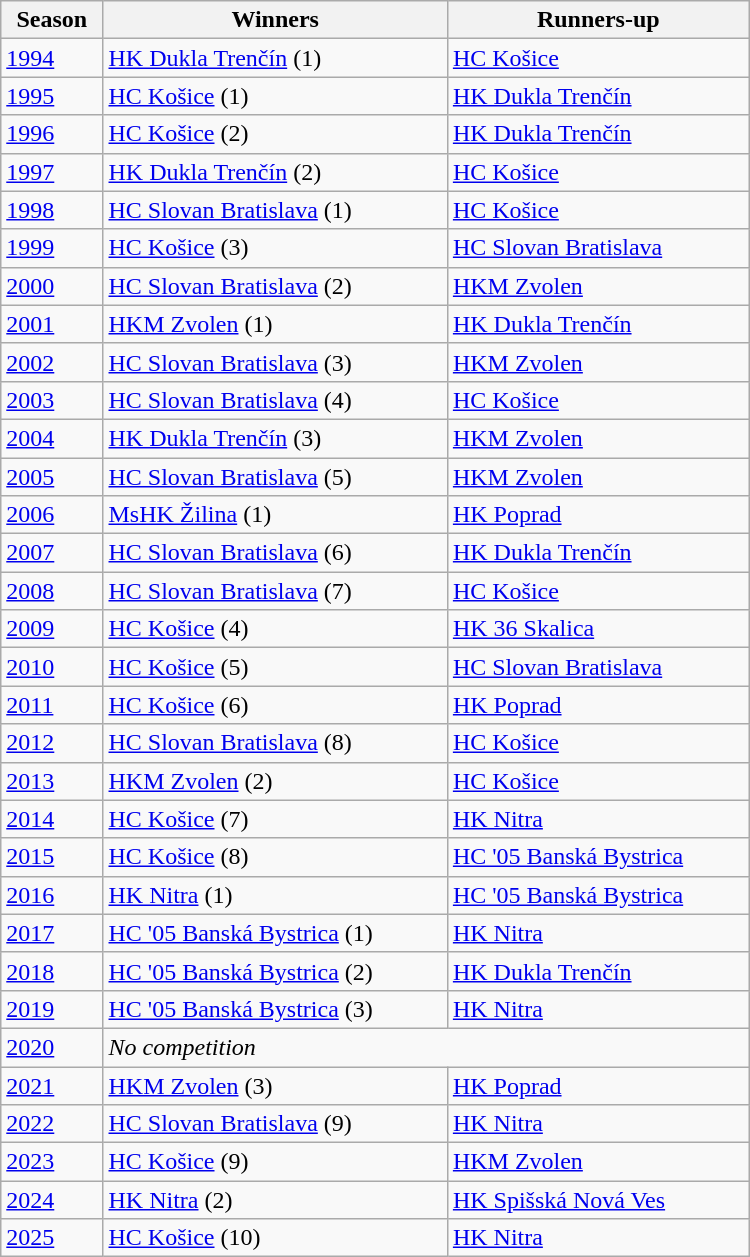<table class="wikitable sortable" style="width:500px;">
<tr>
<th>Season</th>
<th>Winners</th>
<th>Runners-up</th>
</tr>
<tr>
<td><a href='#'>1994</a></td>
<td><a href='#'>HK Dukla Trenčín</a> (1)</td>
<td><a href='#'>HC Košice</a></td>
</tr>
<tr>
<td><a href='#'>1995</a></td>
<td><a href='#'>HC Košice</a> (1)</td>
<td><a href='#'>HK Dukla Trenčín</a></td>
</tr>
<tr>
<td><a href='#'>1996</a></td>
<td><a href='#'>HC Košice</a> (2)</td>
<td><a href='#'>HK Dukla Trenčín</a></td>
</tr>
<tr>
<td><a href='#'>1997</a></td>
<td><a href='#'>HK Dukla Trenčín</a> (2)</td>
<td><a href='#'>HC Košice</a></td>
</tr>
<tr>
<td><a href='#'>1998</a></td>
<td><a href='#'>HC Slovan Bratislava</a> (1)</td>
<td><a href='#'>HC Košice</a></td>
</tr>
<tr>
<td><a href='#'>1999</a></td>
<td><a href='#'>HC Košice</a> (3)</td>
<td><a href='#'>HC Slovan Bratislava</a></td>
</tr>
<tr>
<td><a href='#'>2000</a></td>
<td><a href='#'>HC Slovan Bratislava</a> (2)</td>
<td><a href='#'>HKM Zvolen</a></td>
</tr>
<tr>
<td><a href='#'>2001</a></td>
<td><a href='#'>HKM Zvolen</a> (1)</td>
<td><a href='#'>HK Dukla Trenčín</a></td>
</tr>
<tr>
<td><a href='#'>2002</a></td>
<td><a href='#'>HC Slovan Bratislava</a> (3)</td>
<td><a href='#'>HKM Zvolen</a></td>
</tr>
<tr>
<td><a href='#'>2003</a></td>
<td><a href='#'>HC Slovan Bratislava</a> (4)</td>
<td><a href='#'>HC Košice</a></td>
</tr>
<tr>
<td><a href='#'>2004</a></td>
<td><a href='#'>HK Dukla Trenčín</a> (3)</td>
<td><a href='#'>HKM Zvolen</a></td>
</tr>
<tr>
<td><a href='#'>2005</a></td>
<td><a href='#'>HC Slovan Bratislava</a> (5)</td>
<td><a href='#'>HKM Zvolen</a></td>
</tr>
<tr>
<td><a href='#'>2006</a></td>
<td><a href='#'>MsHK Žilina</a> (1)</td>
<td><a href='#'>HK Poprad</a></td>
</tr>
<tr>
<td><a href='#'>2007</a></td>
<td><a href='#'>HC Slovan Bratislava</a> (6)</td>
<td><a href='#'>HK Dukla Trenčín</a></td>
</tr>
<tr>
<td><a href='#'>2008</a></td>
<td><a href='#'>HC Slovan Bratislava</a> (7)</td>
<td><a href='#'>HC Košice</a></td>
</tr>
<tr>
<td><a href='#'>2009</a></td>
<td><a href='#'>HC Košice</a> (4)</td>
<td><a href='#'>HK 36 Skalica</a></td>
</tr>
<tr>
<td><a href='#'>2010</a></td>
<td><a href='#'>HC Košice</a> (5)</td>
<td><a href='#'>HC Slovan Bratislava</a></td>
</tr>
<tr>
<td><a href='#'>2011</a></td>
<td><a href='#'>HC Košice</a> (6)</td>
<td><a href='#'>HK Poprad</a></td>
</tr>
<tr>
<td><a href='#'>2012</a></td>
<td><a href='#'>HC Slovan Bratislava</a> (8)</td>
<td><a href='#'>HC Košice</a></td>
</tr>
<tr>
<td><a href='#'>2013</a></td>
<td><a href='#'>HKM Zvolen</a> (2)</td>
<td><a href='#'>HC Košice</a></td>
</tr>
<tr>
<td><a href='#'>2014</a></td>
<td><a href='#'>HC Košice</a> (7)</td>
<td><a href='#'>HK Nitra</a></td>
</tr>
<tr>
<td><a href='#'>2015</a></td>
<td><a href='#'>HC Košice</a> (8)</td>
<td><a href='#'>HC '05 Banská Bystrica</a></td>
</tr>
<tr>
<td><a href='#'>2016</a></td>
<td><a href='#'>HK Nitra</a> (1)</td>
<td><a href='#'>HC '05 Banská Bystrica</a></td>
</tr>
<tr>
<td><a href='#'>2017</a></td>
<td><a href='#'>HC '05 Banská Bystrica</a> (1)</td>
<td><a href='#'>HK Nitra</a></td>
</tr>
<tr>
<td><a href='#'>2018</a></td>
<td><a href='#'>HC '05 Banská Bystrica</a> (2)</td>
<td><a href='#'>HK Dukla Trenčín</a></td>
</tr>
<tr>
<td><a href='#'>2019</a></td>
<td><a href='#'>HC '05 Banská Bystrica</a> (3)</td>
<td><a href='#'>HK Nitra</a></td>
</tr>
<tr>
<td><a href='#'>2020</a></td>
<td colspan="2"><em>No competition</em></td>
</tr>
<tr>
<td><a href='#'>2021</a></td>
<td><a href='#'>HKM Zvolen</a> (3)</td>
<td><a href='#'>HK Poprad</a></td>
</tr>
<tr>
<td><a href='#'>2022</a></td>
<td><a href='#'>HC Slovan Bratislava</a> (9)</td>
<td><a href='#'>HK Nitra</a></td>
</tr>
<tr>
<td><a href='#'>2023</a></td>
<td><a href='#'>HC Košice</a> (9)</td>
<td><a href='#'>HKM Zvolen</a></td>
</tr>
<tr>
<td><a href='#'>2024</a></td>
<td><a href='#'>HK Nitra</a> (2)</td>
<td><a href='#'>HK Spišská Nová Ves</a></td>
</tr>
<tr>
<td><a href='#'>2025</a></td>
<td><a href='#'>HC Košice</a> (10)</td>
<td><a href='#'>HK Nitra</a></td>
</tr>
</table>
